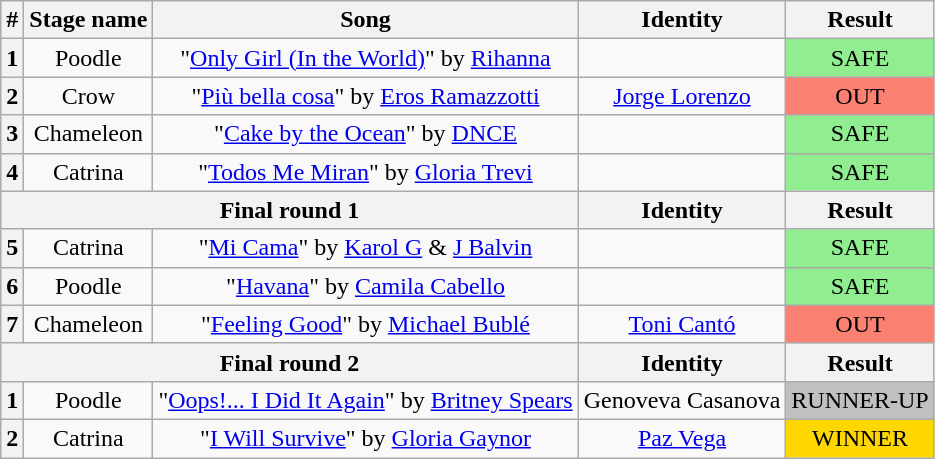<table class="wikitable plainrowheaders" style="text-align:center">
<tr>
<th>#</th>
<th>Stage name</th>
<th>Song</th>
<th>Identity</th>
<th>Result</th>
</tr>
<tr>
<th>1</th>
<td>Poodle</td>
<td>"<a href='#'>Only Girl (In the World)</a>" by <a href='#'>Rihanna</a></td>
<td></td>
<td bgcolor=lightgreen>SAFE</td>
</tr>
<tr>
<th>2</th>
<td>Crow</td>
<td>"<a href='#'>Più bella cosa</a>" by <a href='#'>Eros Ramazzotti</a></td>
<td><a href='#'>Jorge Lorenzo</a></td>
<td bgcolor=salmon>OUT</td>
</tr>
<tr>
<th>3</th>
<td>Chameleon</td>
<td>"<a href='#'>Cake by the Ocean</a>" by <a href='#'>DNCE</a></td>
<td></td>
<td bgcolor=lightgreen>SAFE</td>
</tr>
<tr>
<th>4</th>
<td>Catrina</td>
<td>"<a href='#'>Todos Me Miran</a>" by <a href='#'>Gloria Trevi</a></td>
<td></td>
<td bgcolor=lightgreen>SAFE</td>
</tr>
<tr>
<th colspan=3>Final round 1</th>
<th>Identity</th>
<th>Result</th>
</tr>
<tr>
<th>5</th>
<td>Catrina</td>
<td>"<a href='#'>Mi Cama</a>" by <a href='#'>Karol G</a> & <a href='#'>J Balvin</a></td>
<td></td>
<td bgcolor=lightgreen>SAFE</td>
</tr>
<tr>
<th>6</th>
<td>Poodle</td>
<td>"<a href='#'>Havana</a>" by <a href='#'>Camila Cabello</a></td>
<td></td>
<td bgcolor=lightgreen>SAFE</td>
</tr>
<tr>
<th>7</th>
<td>Chameleon</td>
<td>"<a href='#'>Feeling Good</a>" by <a href='#'>Michael Bublé</a></td>
<td><a href='#'>Toni Cantó</a></td>
<td bgcolor=salmon>OUT</td>
</tr>
<tr>
<th colspan=3>Final round 2</th>
<th>Identity</th>
<th>Result</th>
</tr>
<tr>
<th>1</th>
<td>Poodle</td>
<td>"<a href='#'>Oops!... I Did It Again</a>" by <a href='#'>Britney Spears</a></td>
<td>Genoveva Casanova</td>
<td bgcolor="Silver">RUNNER-UP</td>
</tr>
<tr>
<th>2</th>
<td>Catrina</td>
<td>"<a href='#'>I Will Survive</a>" by <a href='#'>Gloria Gaynor</a></td>
<td><a href='#'>Paz Vega</a></td>
<td bgcolor="Gold">WINNER</td>
</tr>
</table>
